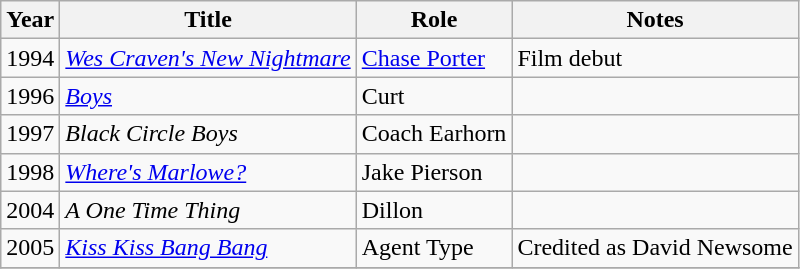<table class="wikitable sortable">
<tr>
<th>Year</th>
<th>Title</th>
<th>Role</th>
<th class="unsortable">Notes</th>
</tr>
<tr>
<td>1994</td>
<td><em><a href='#'>Wes Craven's New Nightmare</a></em></td>
<td><a href='#'>Chase Porter</a></td>
<td>Film debut</td>
</tr>
<tr>
<td>1996</td>
<td><em><a href='#'>Boys</a></em></td>
<td>Curt</td>
<td></td>
</tr>
<tr>
<td>1997</td>
<td><em>Black Circle Boys</em></td>
<td>Coach Earhorn</td>
<td></td>
</tr>
<tr>
<td>1998</td>
<td><em><a href='#'>Where's Marlowe?</a></em></td>
<td>Jake Pierson</td>
<td></td>
</tr>
<tr>
<td>2004</td>
<td><em>A One Time Thing</em></td>
<td>Dillon</td>
<td></td>
</tr>
<tr>
<td>2005</td>
<td><em><a href='#'>Kiss Kiss Bang Bang</a></em></td>
<td>Agent Type</td>
<td>Credited as David Newsome</td>
</tr>
<tr>
</tr>
</table>
